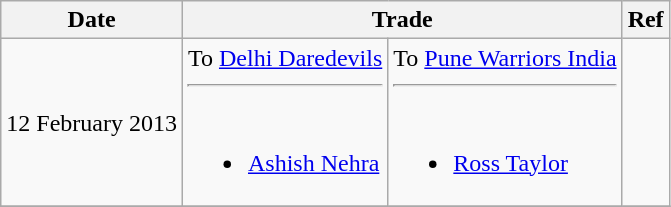<table class="wikitable" style="text-align:center">
<tr>
<th>Date</th>
<th colspan=2>Trade</th>
<th>Ref</th>
</tr>
<tr>
<td>12 February 2013</td>
<td align=left valign=top>To <a href='#'>Delhi Daredevils</a><hr><br><ul><li> <a href='#'>Ashish Nehra</a></li></ul></td>
<td align=left valign=top>To <a href='#'>Pune Warriors India</a><hr><br><ul><li> <a href='#'>Ross Taylor</a></li></ul></td>
<td></td>
</tr>
<tr>
</tr>
</table>
